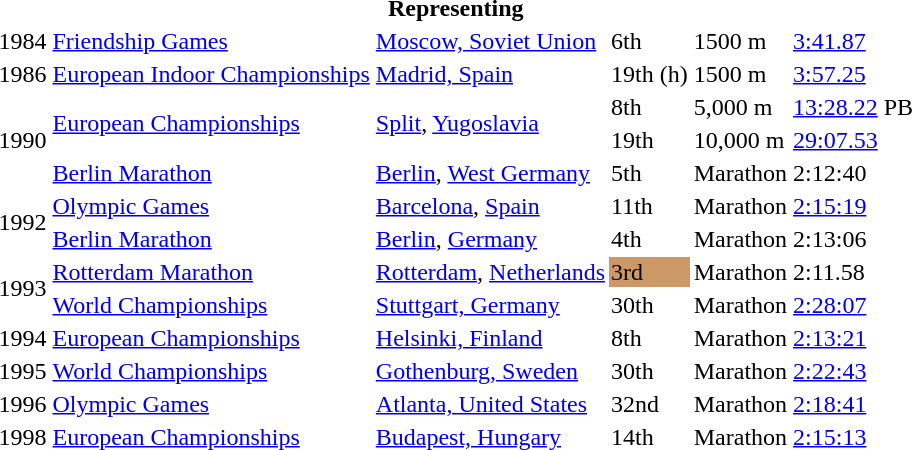<table>
<tr>
<th colspan="6">Representing </th>
</tr>
<tr>
<td>1984</td>
<td><a href='#'>Friendship Games</a></td>
<td><a href='#'>Moscow, Soviet Union</a></td>
<td>6th</td>
<td>1500 m</td>
<td><a href='#'>3:41.87</a></td>
</tr>
<tr>
<td>1986</td>
<td><a href='#'>European Indoor Championships</a></td>
<td><a href='#'>Madrid, Spain</a></td>
<td>19th (h)</td>
<td>1500 m</td>
<td><a href='#'>3:57.25</a></td>
</tr>
<tr>
<td rowspan=3>1990</td>
<td rowspan=2><a href='#'>European Championships</a></td>
<td rowspan=2><a href='#'>Split</a>, <a href='#'>Yugoslavia</a></td>
<td>8th</td>
<td>5,000 m</td>
<td><a href='#'>13:28.22</a> PB</td>
</tr>
<tr>
<td>19th</td>
<td>10,000 m</td>
<td><a href='#'>29:07.53</a></td>
</tr>
<tr>
<td><a href='#'>Berlin Marathon</a></td>
<td><a href='#'>Berlin</a>, <a href='#'>West Germany</a></td>
<td>5th</td>
<td>Marathon</td>
<td>2:12:40</td>
</tr>
<tr>
<td rowspan=2>1992</td>
<td><a href='#'>Olympic Games</a></td>
<td><a href='#'>Barcelona</a>, <a href='#'>Spain</a></td>
<td>11th</td>
<td>Marathon</td>
<td><a href='#'>2:15:19</a></td>
</tr>
<tr>
<td><a href='#'>Berlin Marathon</a></td>
<td><a href='#'>Berlin</a>, <a href='#'>Germany</a></td>
<td>4th</td>
<td>Marathon</td>
<td>2:13:06</td>
</tr>
<tr>
<td rowspan=2>1993</td>
<td><a href='#'>Rotterdam Marathon</a></td>
<td><a href='#'>Rotterdam</a>, <a href='#'>Netherlands</a></td>
<td bgcolor="cc9966">3rd</td>
<td>Marathon</td>
<td>2:11.58</td>
</tr>
<tr>
<td><a href='#'>World Championships</a></td>
<td><a href='#'>Stuttgart, Germany</a></td>
<td>30th</td>
<td>Marathon</td>
<td><a href='#'>2:28:07</a></td>
</tr>
<tr>
<td>1994</td>
<td><a href='#'>European Championships</a></td>
<td><a href='#'>Helsinki, Finland</a></td>
<td>8th</td>
<td>Marathon</td>
<td><a href='#'>2:13:21</a></td>
</tr>
<tr>
<td>1995</td>
<td><a href='#'>World Championships</a></td>
<td><a href='#'>Gothenburg, Sweden</a></td>
<td>30th</td>
<td>Marathon</td>
<td><a href='#'>2:22:43</a></td>
</tr>
<tr>
<td>1996</td>
<td><a href='#'>Olympic Games</a></td>
<td><a href='#'>Atlanta, United States</a></td>
<td>32nd</td>
<td>Marathon</td>
<td><a href='#'>2:18:41</a></td>
</tr>
<tr>
<td>1998</td>
<td><a href='#'>European Championships</a></td>
<td><a href='#'>Budapest, Hungary</a></td>
<td>14th</td>
<td>Marathon</td>
<td><a href='#'>2:15:13</a></td>
</tr>
</table>
